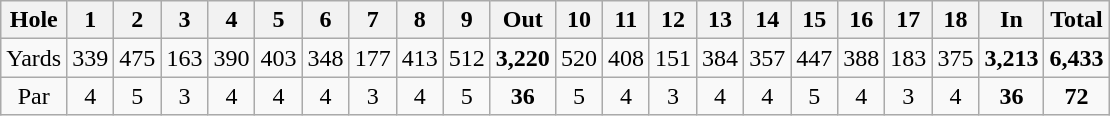<table class="wikitable" style="text-align:center">
<tr>
<th align="left">Hole</th>
<th>1</th>
<th>2</th>
<th>3</th>
<th>4</th>
<th>5</th>
<th>6</th>
<th>7</th>
<th>8</th>
<th>9</th>
<th>Out</th>
<th>10</th>
<th>11</th>
<th>12</th>
<th>13</th>
<th>14</th>
<th>15</th>
<th>16</th>
<th>17</th>
<th>18</th>
<th>In</th>
<th>Total</th>
</tr>
<tr>
<td align="center">Yards</td>
<td>339</td>
<td>475</td>
<td>163</td>
<td>390</td>
<td>403</td>
<td>348</td>
<td>177</td>
<td>413</td>
<td>512</td>
<td><strong>3,220</strong></td>
<td>520</td>
<td>408</td>
<td>151</td>
<td>384</td>
<td>357</td>
<td>447</td>
<td>388</td>
<td>183</td>
<td>375</td>
<td><strong>3,213</strong></td>
<td><strong>6,433</strong></td>
</tr>
<tr>
<td align="center">Par</td>
<td>4</td>
<td>5</td>
<td>3</td>
<td>4</td>
<td>4</td>
<td>4</td>
<td>3</td>
<td>4</td>
<td>5</td>
<td><strong>36</strong></td>
<td>5</td>
<td>4</td>
<td>3</td>
<td>4</td>
<td>4</td>
<td>5</td>
<td>4</td>
<td>3</td>
<td>4</td>
<td><strong>36</strong></td>
<td><strong>72</strong></td>
</tr>
</table>
